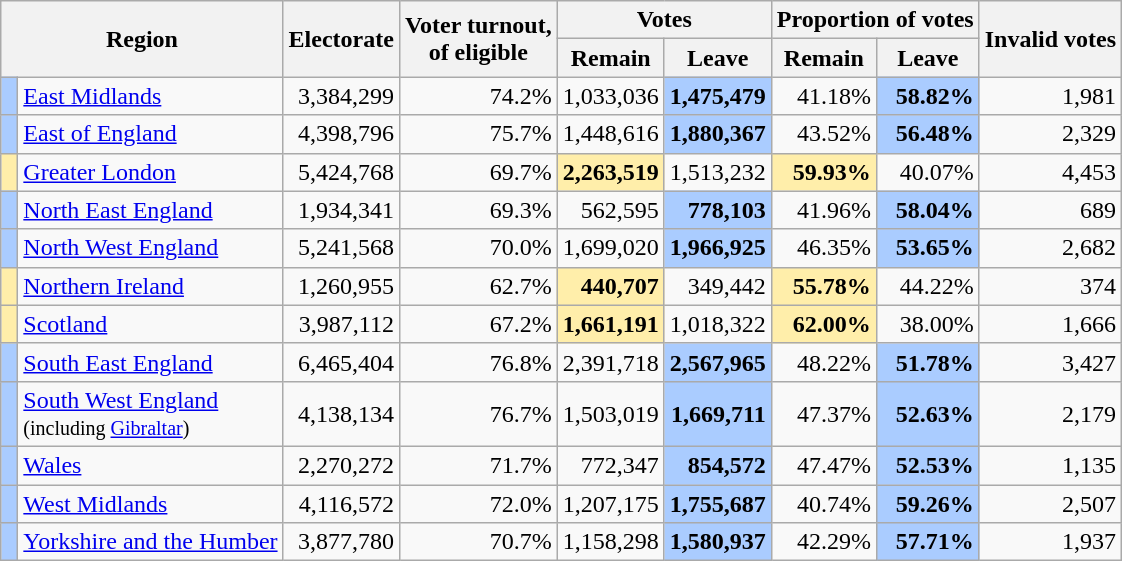<table class="wikitable sortable">
<tr>
<th rowspan=2 colspan=2>Region</th>
<th rowspan=2>Electorate</th>
<th rowspan=2>Voter turnout, <br>of eligible</th>
<th colspan=2>Votes</th>
<th colspan=2>Proportion of votes</th>
<th rowspan=2 colspan=2>Invalid votes</th>
</tr>
<tr>
<th>Remain</th>
<th>Leave</th>
<th>Remain</th>
<th>Leave</th>
</tr>
<tr>
<td style="text-align: right; background:#acf;"> </td>
<td><a href='#'>East Midlands</a></td>
<td style="text-align: right;">3,384,299</td>
<td style="text-align: right;">74.2%</td>
<td style="text-align: right;">1,033,036</td>
<td style="text-align: right; background:#acf;"><strong>1,475,479</strong></td>
<td style="text-align: right;">41.18%</td>
<td style="text-align: right; background:#acf;"><strong>58.82%</strong></td>
<td style="text-align: right;">1,981</td>
</tr>
<tr>
<td style="text-align: right; background:#acf;"> </td>
<td><a href='#'>East of England</a></td>
<td style="text-align: right;">4,398,796</td>
<td style="text-align: right;">75.7%</td>
<td style="text-align: right;">1,448,616</td>
<td style="text-align: right; background:#acf;"><strong>1,880,367</strong></td>
<td style="text-align: right;">43.52%</td>
<td style="text-align: right; background:#acf;"><strong>56.48%</strong></td>
<td style="text-align: right;">2,329</td>
</tr>
<tr>
<td style="text-align: right; background:#fea;"> </td>
<td><a href='#'>Greater London</a></td>
<td style="text-align: right;">5,424,768</td>
<td style="text-align: right;">69.7%</td>
<td style="text-align: right; background:#fea;"><strong>2,263,519</strong></td>
<td style="text-align: right;">1,513,232</td>
<td style="text-align: right; background:#fea;"><strong>59.93%</strong></td>
<td style="text-align: right;">40.07%</td>
<td style="text-align: right;">4,453</td>
</tr>
<tr>
<td style="text-align: right; background:#acf;"> </td>
<td><a href='#'>North East England</a></td>
<td style="text-align: right;">1,934,341</td>
<td style="text-align: right;">69.3%</td>
<td style="text-align: right;">562,595</td>
<td style="text-align: right; background:#acf;"><strong>778,103</strong></td>
<td style="text-align: right;">41.96%</td>
<td style="text-align: right; background:#acf;"><strong>58.04%</strong></td>
<td style="text-align: right;">689</td>
</tr>
<tr>
<td style="text-align: right; background:#acf;"> </td>
<td><a href='#'>North West England</a></td>
<td style="text-align: right;">5,241,568</td>
<td style="text-align: right;">70.0%</td>
<td style="text-align: right;">1,699,020</td>
<td style="text-align: right; background:#acf;"><strong>1,966,925</strong></td>
<td style="text-align: right;">46.35%</td>
<td style="text-align: right; background:#acf;"><strong>53.65%</strong></td>
<td style="text-align: right;">2,682</td>
</tr>
<tr>
<td style="text-align: right; background:#fea;"> </td>
<td><a href='#'>Northern Ireland</a></td>
<td style="text-align: right;">1,260,955</td>
<td style="text-align: right;">62.7%</td>
<td style="text-align: right; background:#fea;"><strong>440,707</strong></td>
<td style="text-align: right;">349,442</td>
<td style="text-align: right; background:#fea;"><strong>55.78%</strong></td>
<td style="text-align: right;">44.22%</td>
<td style="text-align: right;">374</td>
</tr>
<tr>
<td style="text-align: right; background:#fea;"> </td>
<td><a href='#'>Scotland</a></td>
<td style="text-align: right;">3,987,112</td>
<td style="text-align: right;">67.2%</td>
<td style="text-align: right; background:#fea;"><strong>1,661,191</strong></td>
<td style="text-align: right;">1,018,322</td>
<td style="text-align: right; background:#fea;"><strong>62.00%</strong></td>
<td style="text-align: right;">38.00%</td>
<td style="text-align: right;">1,666</td>
</tr>
<tr>
<td style="text-align: right; background:#acf;"> </td>
<td><a href='#'>South East England</a></td>
<td style="text-align: right;">6,465,404</td>
<td style="text-align: right;">76.8%</td>
<td style="text-align: right;">2,391,718</td>
<td style="text-align: right; background:#acf;"><strong>2,567,965</strong></td>
<td style="text-align: right;">48.22%</td>
<td style="text-align: right; background:#acf;"><strong>51.78%</strong></td>
<td style="text-align: right;">3,427</td>
</tr>
<tr>
<td style="text-align: right; background:#acf;"> </td>
<td><a href='#'>South West England</a> <br><small>(including <a href='#'>Gibraltar</a>)</small></td>
<td style="text-align: right;">4,138,134</td>
<td style="text-align: right;">76.7%</td>
<td style="text-align: right;">1,503,019</td>
<td style="text-align: right; background:#acf;"><strong>1,669,711</strong></td>
<td style="text-align: right;">47.37%</td>
<td style="text-align: right; background:#acf;"><strong>52.63%</strong></td>
<td style="text-align: right;">2,179</td>
</tr>
<tr>
<td style="text-align: right; background:#acf;"> </td>
<td><a href='#'>Wales</a></td>
<td style="text-align: right;">2,270,272</td>
<td style="text-align: right;">71.7%</td>
<td style="text-align: right;">772,347</td>
<td style="text-align: right; background:#acf;"><strong>854,572</strong></td>
<td style="text-align: right;">47.47%</td>
<td style="text-align: right; background:#acf;"><strong>52.53%</strong></td>
<td style="text-align: right;">1,135</td>
</tr>
<tr>
<td style="text-align: right; background:#acf;"> </td>
<td><a href='#'>West Midlands</a></td>
<td style="text-align: right;">4,116,572</td>
<td style="text-align: right;">72.0%</td>
<td style="text-align: right;">1,207,175</td>
<td style="text-align: right; background:#acf;"><strong>1,755,687</strong></td>
<td style="text-align: right;">40.74%</td>
<td style="text-align: right; background:#acf;"><strong>59.26%</strong></td>
<td style="text-align: right;">2,507</td>
</tr>
<tr>
<td style="text-align: right; background:#acf;"> </td>
<td><a href='#'>Yorkshire and the Humber</a></td>
<td style="text-align: right;">3,877,780</td>
<td style="text-align: right;">70.7%</td>
<td style="text-align: right;">1,158,298</td>
<td style="text-align: right; background:#acf;"><strong>1,580,937</strong></td>
<td style="text-align: right;">42.29%</td>
<td style="text-align: right; background:#acf;"><strong>57.71%</strong></td>
<td style="text-align: right;">1,937</td>
</tr>
</table>
